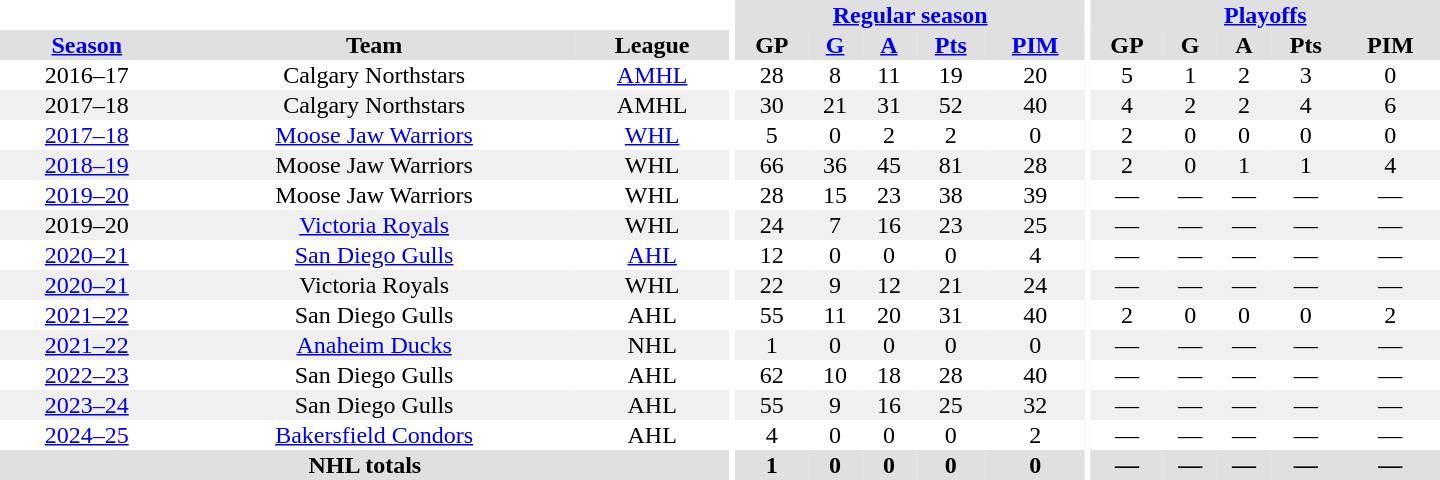<table border="0" cellpadding="1" cellspacing="0" style="text-align:center; width:60em">
<tr bgcolor="#e0e0e0">
<th colspan="3" bgcolor="#ffffff"></th>
<th rowspan="99" bgcolor="#ffffff"></th>
<th colspan="5"><a href='#'>Regular season</a></th>
<th rowspan="99" bgcolor="#ffffff"></th>
<th colspan="5"><a href='#'>Playoffs</a></th>
</tr>
<tr bgcolor="#e0e0e0">
<th><a href='#'>Season</a></th>
<th>Team</th>
<th>League</th>
<th>GP</th>
<th><a href='#'>G</a></th>
<th><a href='#'>A</a></th>
<th><a href='#'>Pts</a></th>
<th><a href='#'>PIM</a></th>
<th>GP</th>
<th>G</th>
<th>A</th>
<th>Pts</th>
<th>PIM</th>
</tr>
<tr>
<td>2016–17</td>
<td>Calgary Northstars</td>
<td><a href='#'>AMHL</a></td>
<td>28</td>
<td>8</td>
<td>11</td>
<td>19</td>
<td>20</td>
<td>5</td>
<td>1</td>
<td>2</td>
<td>3</td>
<td>0</td>
</tr>
<tr bgcolor="#f0f0f0">
<td>2017–18</td>
<td>Calgary Northstars</td>
<td>AMHL</td>
<td>30</td>
<td>21</td>
<td>31</td>
<td>52</td>
<td>40</td>
<td>4</td>
<td>2</td>
<td>2</td>
<td>4</td>
<td>6</td>
</tr>
<tr>
<td><a href='#'>2017–18</a></td>
<td><a href='#'>Moose Jaw Warriors</a></td>
<td><a href='#'>WHL</a></td>
<td>5</td>
<td>0</td>
<td>2</td>
<td>2</td>
<td>0</td>
<td>2</td>
<td>0</td>
<td>0</td>
<td>0</td>
<td>0</td>
</tr>
<tr bgcolor="#f0f0f0">
<td><a href='#'>2018–19</a></td>
<td>Moose Jaw Warriors</td>
<td>WHL</td>
<td>66</td>
<td>36</td>
<td>45</td>
<td>81</td>
<td>28</td>
<td>2</td>
<td>0</td>
<td>1</td>
<td>1</td>
<td>4</td>
</tr>
<tr>
<td><a href='#'>2019–20</a></td>
<td>Moose Jaw Warriors</td>
<td>WHL</td>
<td>28</td>
<td>15</td>
<td>23</td>
<td>38</td>
<td>39</td>
<td>—</td>
<td>—</td>
<td>—</td>
<td>—</td>
<td>—</td>
</tr>
<tr bgcolor="#f0f0f0">
<td>2019–20</td>
<td><a href='#'>Victoria Royals</a></td>
<td>WHL</td>
<td>24</td>
<td>7</td>
<td>16</td>
<td>23</td>
<td>25</td>
<td>—</td>
<td>—</td>
<td>—</td>
<td>—</td>
<td>—</td>
</tr>
<tr>
<td><a href='#'>2020–21</a></td>
<td><a href='#'>San Diego Gulls</a></td>
<td><a href='#'>AHL</a></td>
<td>12</td>
<td>0</td>
<td>0</td>
<td>0</td>
<td>4</td>
<td>—</td>
<td>—</td>
<td>—</td>
<td>—</td>
<td>—</td>
</tr>
<tr bgcolor="#f0f0f0">
<td><a href='#'>2020–21</a></td>
<td>Victoria Royals</td>
<td>WHL</td>
<td>22</td>
<td>9</td>
<td>12</td>
<td>21</td>
<td>24</td>
<td>—</td>
<td>—</td>
<td>—</td>
<td>—</td>
<td>—</td>
</tr>
<tr>
<td><a href='#'>2021–22</a></td>
<td>San Diego Gulls</td>
<td>AHL</td>
<td>55</td>
<td>11</td>
<td>20</td>
<td>31</td>
<td>40</td>
<td>2</td>
<td>0</td>
<td>0</td>
<td>0</td>
<td>2</td>
</tr>
<tr bgcolor="#f0f0f0">
<td><a href='#'>2021–22</a></td>
<td><a href='#'>Anaheim Ducks</a></td>
<td>NHL</td>
<td>1</td>
<td>0</td>
<td>0</td>
<td>0</td>
<td>0</td>
<td>—</td>
<td>—</td>
<td>—</td>
<td>—</td>
<td>—</td>
</tr>
<tr>
<td><a href='#'>2022–23</a></td>
<td>San Diego Gulls</td>
<td>AHL</td>
<td>62</td>
<td>10</td>
<td>18</td>
<td>28</td>
<td>40</td>
<td>—</td>
<td>—</td>
<td>—</td>
<td>—</td>
<td>—</td>
</tr>
<tr bgcolor="#f0f0f0">
<td><a href='#'>2023–24</a></td>
<td>San Diego Gulls</td>
<td>AHL</td>
<td>55</td>
<td>9</td>
<td>16</td>
<td>25</td>
<td>32</td>
<td>—</td>
<td>—</td>
<td>—</td>
<td>—</td>
<td>—</td>
</tr>
<tr>
<td><a href='#'>2024–25</a></td>
<td><a href='#'>Bakersfield Condors</a></td>
<td>AHL</td>
<td>4</td>
<td>0</td>
<td>0</td>
<td>0</td>
<td>2</td>
<td>—</td>
<td>—</td>
<td>—</td>
<td>—</td>
<td>—</td>
</tr>
<tr bgcolor="#e0e0e0">
<th colspan="3">NHL totals</th>
<th>1</th>
<th>0</th>
<th>0</th>
<th>0</th>
<th>0</th>
<th>—</th>
<th>—</th>
<th>—</th>
<th>—</th>
<th>—</th>
</tr>
</table>
